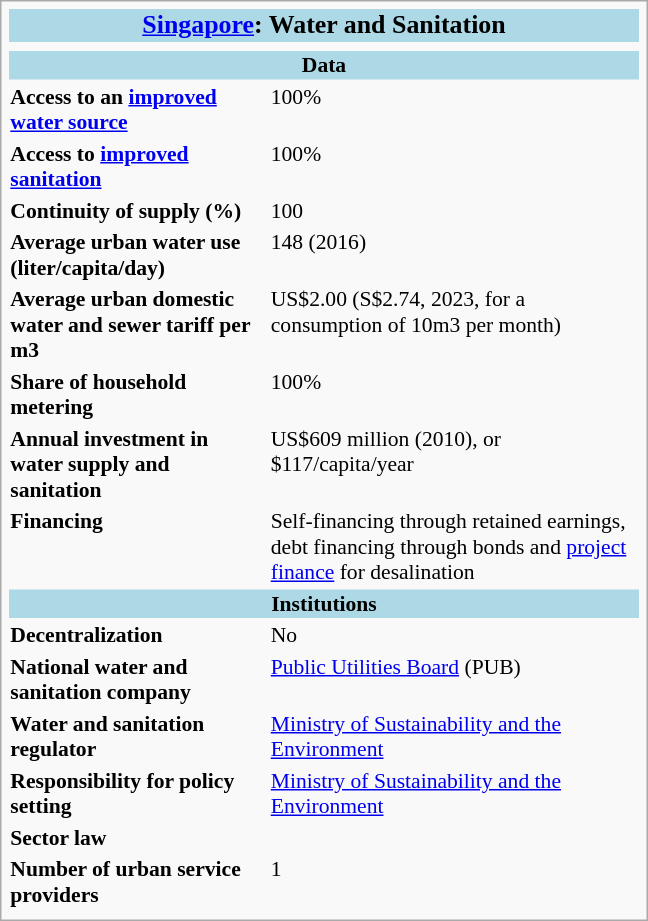<table style="width: 30em; font-size: 90%; text-align: left;" class="infobox">
<tr>
<th style="text-align:center; background:lightblue;" colspan="3"><big><a href='#'>Singapore</a>: Water and Sanitation</big></th>
</tr>
<tr>
<th style="text-align:center;" colspan="3"></th>
</tr>
<tr>
<th style="text-align:center; background:lightblue;" colspan="3">Data</th>
</tr>
<tr>
<th align="left" valign="top">Access to an <a href='#'>improved water source</a></th>
<td valign="top">100%</td>
</tr>
<tr>
<th align="left" valign="top">Access to <a href='#'>improved sanitation</a></th>
<td valign="top">100%</td>
</tr>
<tr>
<th align="left" valign="top">Continuity of supply (%)</th>
<td valign="top">100</td>
</tr>
<tr>
<th align="left" valign="top">Average urban water use (liter/capita/day)</th>
<td valign="top">148 (2016)</td>
</tr>
<tr>
<th align="left" valign="top">Average urban domestic water and sewer tariff per m3</th>
<td valign="top">US$2.00 (S$2.74, 2023, for a consumption of 10m3 per month)</td>
</tr>
<tr>
<th align="left" valign="top">Share of household metering</th>
<td valign="top">100%</td>
</tr>
<tr>
<th align="left" valign="top">Annual investment in water supply and sanitation</th>
<td valign="top">US$609 million (2010), or $117/capita/year</td>
</tr>
<tr>
<th align="left" valign="top">Financing</th>
<td valign="top">Self-financing through retained earnings, debt financing through bonds and <a href='#'>project finance</a> for desalination</td>
</tr>
<tr>
<th align="center" bgcolor="lightblue" colspan="3">Institutions</th>
</tr>
<tr>
<th align="left" valign="top">Decentralization</th>
<td valign="top">No</td>
</tr>
<tr>
<th align="left" valign="top">National water and sanitation company</th>
<td valign="top"><a href='#'>Public Utilities Board</a> (PUB)</td>
</tr>
<tr>
<th align="left" valign="top">Water and sanitation regulator</th>
<td valign="top"><a href='#'>Ministry of Sustainability and the Environment</a></td>
</tr>
<tr>
<th align="left" valign="top">Responsibility for policy setting</th>
<td valign="top"><a href='#'>Ministry of Sustainability and the Environment</a></td>
</tr>
<tr>
<th align="left" valign="top">Sector law</th>
<td valign="top"></td>
</tr>
<tr>
<th align="left" valign="top">Number of urban service providers</th>
<td valign="top">1</td>
</tr>
<tr>
</tr>
</table>
